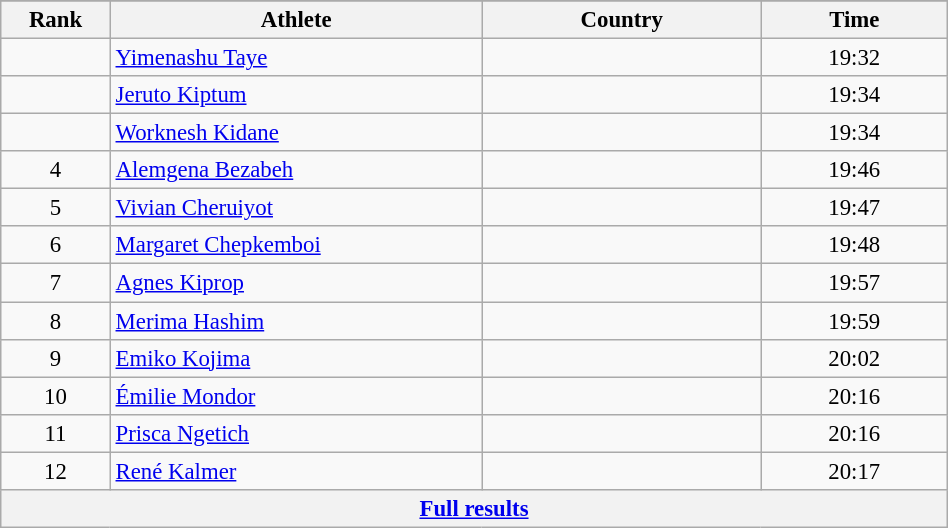<table class="wikitable sortable" style=" text-align:center; font-size:95%;" width="50%">
<tr>
</tr>
<tr>
<th width=5%>Rank</th>
<th width=20%>Athlete</th>
<th width=15%>Country</th>
<th width=10%>Time</th>
</tr>
<tr>
<td align=center></td>
<td align=left><a href='#'>Yimenashu Taye</a></td>
<td align=left></td>
<td>19:32</td>
</tr>
<tr>
<td align=center></td>
<td align=left><a href='#'>Jeruto Kiptum</a></td>
<td align=left></td>
<td>19:34</td>
</tr>
<tr>
<td align=center></td>
<td align=left><a href='#'>Worknesh Kidane</a></td>
<td align=left></td>
<td>19:34</td>
</tr>
<tr>
<td align=center>4</td>
<td align=left><a href='#'>Alemgena Bezabeh</a></td>
<td align=left></td>
<td>19:46</td>
</tr>
<tr>
<td align=center>5</td>
<td align=left><a href='#'>Vivian Cheruiyot</a></td>
<td align=left></td>
<td>19:47</td>
</tr>
<tr>
<td align=center>6</td>
<td align=left><a href='#'>Margaret Chepkemboi</a></td>
<td align=left></td>
<td>19:48</td>
</tr>
<tr>
<td align=center>7</td>
<td align=left><a href='#'>Agnes Kiprop</a></td>
<td align=left></td>
<td>19:57</td>
</tr>
<tr>
<td align=center>8</td>
<td align=left><a href='#'>Merima Hashim</a></td>
<td align=left></td>
<td>19:59</td>
</tr>
<tr>
<td align=center>9</td>
<td align=left><a href='#'>Emiko Kojima</a></td>
<td align=left></td>
<td>20:02</td>
</tr>
<tr>
<td align=center>10</td>
<td align=left><a href='#'>Émilie Mondor</a></td>
<td align=left></td>
<td>20:16</td>
</tr>
<tr>
<td align=center>11</td>
<td align=left><a href='#'>Prisca Ngetich</a></td>
<td align=left></td>
<td>20:16</td>
</tr>
<tr>
<td align=center>12</td>
<td align=left><a href='#'>René Kalmer</a></td>
<td align=left></td>
<td>20:17</td>
</tr>
<tr class="sortbottom">
<th colspan=4 align=center><a href='#'>Full results</a></th>
</tr>
</table>
